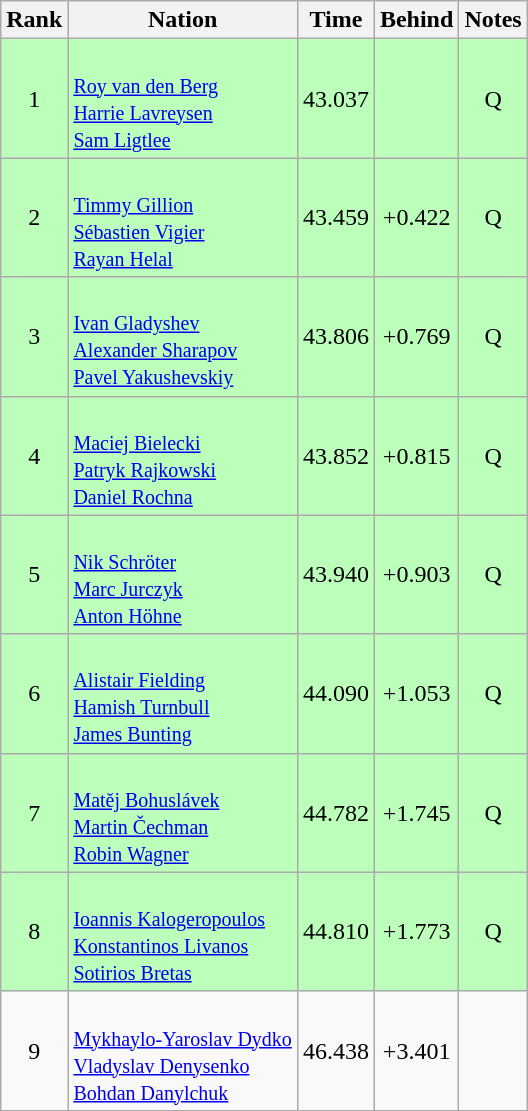<table class="wikitable sortable" style="text-align:center">
<tr>
<th>Rank</th>
<th>Nation</th>
<th>Time</th>
<th>Behind</th>
<th>Notes</th>
</tr>
<tr bgcolor=bbffbb>
<td>1</td>
<td align=left><br><small><a href='#'>Roy van den Berg</a><br><a href='#'>Harrie Lavreysen</a><br><a href='#'>Sam Ligtlee</a></small></td>
<td>43.037</td>
<td></td>
<td>Q</td>
</tr>
<tr bgcolor=bbffbb>
<td>2</td>
<td align=left><br><small><a href='#'>Timmy Gillion</a><br><a href='#'>Sébastien Vigier</a><br><a href='#'>Rayan Helal</a></small></td>
<td>43.459</td>
<td>+0.422</td>
<td>Q</td>
</tr>
<tr bgcolor=bbffbb>
<td>3</td>
<td align=left><br><small><a href='#'>Ivan Gladyshev</a><br><a href='#'>Alexander Sharapov</a><br><a href='#'>Pavel Yakushevskiy</a></small></td>
<td>43.806</td>
<td>+0.769</td>
<td>Q</td>
</tr>
<tr bgcolor=bbffbb>
<td>4</td>
<td align=left><br><small><a href='#'>Maciej Bielecki</a><br><a href='#'>Patryk Rajkowski</a><br><a href='#'>Daniel Rochna</a></small></td>
<td>43.852</td>
<td>+0.815</td>
<td>Q</td>
</tr>
<tr bgcolor=bbffbb>
<td>5</td>
<td align=left><br><small><a href='#'>Nik Schröter</a><br><a href='#'>Marc Jurczyk</a><br><a href='#'>Anton Höhne</a></small></td>
<td>43.940</td>
<td>+0.903</td>
<td>Q</td>
</tr>
<tr bgcolor=bbffbb>
<td>6</td>
<td align=left><br><small><a href='#'>Alistair Fielding</a><br><a href='#'>Hamish Turnbull</a><br><a href='#'>James Bunting</a></small></td>
<td>44.090</td>
<td>+1.053</td>
<td>Q</td>
</tr>
<tr bgcolor=bbffbb>
<td>7</td>
<td align=left><br><small><a href='#'>Matěj Bohuslávek</a><br><a href='#'>Martin Čechman</a><br><a href='#'>Robin Wagner</a></small></td>
<td>44.782</td>
<td>+1.745</td>
<td>Q</td>
</tr>
<tr bgcolor=bbffbb>
<td>8</td>
<td align=left><br><small><a href='#'>Ioannis Kalogeropoulos</a><br><a href='#'>Konstantinos Livanos</a><br><a href='#'>Sotirios Bretas</a></small></td>
<td>44.810</td>
<td>+1.773</td>
<td>Q</td>
</tr>
<tr>
<td>9</td>
<td align=left><br><small><a href='#'>Mykhaylo-Yaroslav Dydko</a><br><a href='#'>Vladyslav Denysenko</a><br><a href='#'>Bohdan Danylchuk</a></small></td>
<td>46.438</td>
<td>+3.401</td>
<td></td>
</tr>
</table>
